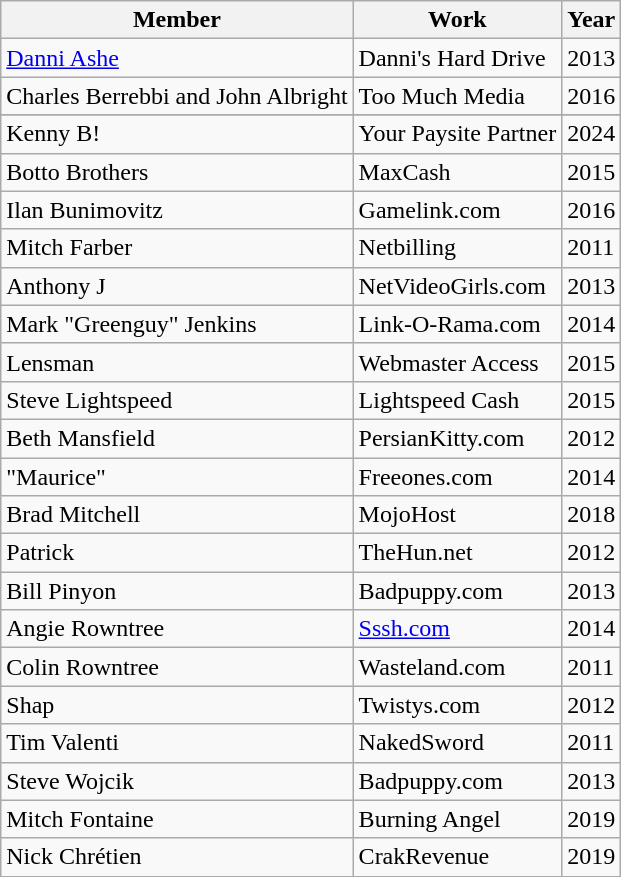<table class="wikitable sortable">
<tr>
<th>Member</th>
<th>Work</th>
<th>Year</th>
</tr>
<tr>
<td><a href='#'>Danni Ashe</a></td>
<td>Danni's Hard Drive</td>
<td>2013</td>
</tr>
<tr>
<td>Charles Berrebbi and John Albright</td>
<td>Too Much Media</td>
<td>2016</td>
</tr>
<tr>
</tr>
<tr>
<td>Kenny B!</td>
<td>Your Paysite Partner</td>
<td>2024</td>
</tr>
<tr>
<td>Botto Brothers</td>
<td>MaxCash</td>
<td>2015</td>
</tr>
<tr>
<td>Ilan Bunimovitz</td>
<td>Gamelink.com</td>
<td>2016</td>
</tr>
<tr>
<td>Mitch Farber</td>
<td>Netbilling</td>
<td>2011</td>
</tr>
<tr>
<td>Anthony J</td>
<td>NetVideoGirls.com</td>
<td>2013</td>
</tr>
<tr>
<td>Mark "Greenguy" Jenkins</td>
<td>Link-O-Rama.com</td>
<td>2014</td>
</tr>
<tr>
<td>Lensman</td>
<td>Webmaster Access</td>
<td>2015</td>
</tr>
<tr>
<td>Steve Lightspeed</td>
<td>Lightspeed Cash</td>
<td>2015</td>
</tr>
<tr>
<td>Beth Mansfield</td>
<td>PersianKitty.com</td>
<td>2012</td>
</tr>
<tr>
<td>"Maurice"</td>
<td>Freeones.com</td>
<td>2014</td>
</tr>
<tr>
<td>Brad Mitchell</td>
<td>MojoHost</td>
<td>2018</td>
</tr>
<tr>
<td>Patrick</td>
<td>TheHun.net</td>
<td>2012</td>
</tr>
<tr>
<td>Bill Pinyon</td>
<td>Badpuppy.com</td>
<td>2013</td>
</tr>
<tr>
<td>Angie Rowntree</td>
<td><a href='#'>Sssh.com</a></td>
<td>2014</td>
</tr>
<tr>
<td>Colin Rowntree</td>
<td>Wasteland.com</td>
<td>2011</td>
</tr>
<tr>
<td>Shap</td>
<td>Twistys.com</td>
<td>2012</td>
</tr>
<tr>
<td>Tim Valenti</td>
<td>NakedSword</td>
<td>2011</td>
</tr>
<tr>
<td>Steve Wojcik</td>
<td>Badpuppy.com</td>
<td>2013</td>
</tr>
<tr>
<td>Mitch Fontaine</td>
<td>Burning Angel</td>
<td>2019</td>
</tr>
<tr>
<td>Nick Chrétien</td>
<td>CrakRevenue</td>
<td>2019</td>
</tr>
</table>
